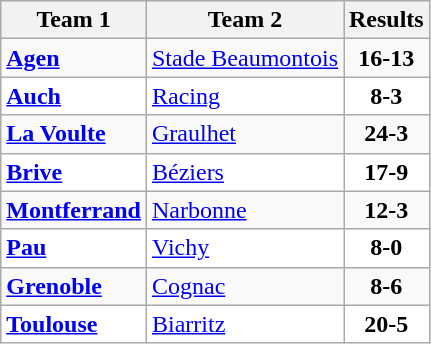<table class="wikitable">
<tr>
<th>Team 1</th>
<th>Team 2</th>
<th>Results</th>
</tr>
<tr>
<td><strong><a href='#'>Agen</a></strong></td>
<td><a href='#'>Stade Beaumontois</a></td>
<td align="center"><strong>16-13</strong></td>
</tr>
<tr bgcolor="white">
<td><strong><a href='#'>Auch</a></strong></td>
<td><a href='#'>Racing</a></td>
<td align="center"><strong>8-3</strong></td>
</tr>
<tr>
<td><strong><a href='#'>La Voulte</a></strong></td>
<td><a href='#'>Graulhet</a></td>
<td align="center"><strong>24-3</strong></td>
</tr>
<tr bgcolor="white">
<td><strong><a href='#'>Brive</a></strong></td>
<td><a href='#'>Béziers</a></td>
<td align="center"><strong>17-9</strong></td>
</tr>
<tr>
<td><strong><a href='#'>Montferrand</a></strong></td>
<td><a href='#'>Narbonne</a></td>
<td align="center"><strong>12-3</strong></td>
</tr>
<tr bgcolor="white">
<td><strong><a href='#'>Pau</a></strong></td>
<td><a href='#'>Vichy</a></td>
<td align="center"><strong>8-0</strong></td>
</tr>
<tr>
<td><strong><a href='#'>Grenoble</a></strong></td>
<td><a href='#'>Cognac</a></td>
<td align="center"><strong>8-6</strong></td>
</tr>
<tr bgcolor="white">
<td><strong><a href='#'>Toulouse</a></strong></td>
<td><a href='#'>Biarritz</a></td>
<td align="center"><strong>20-5</strong></td>
</tr>
</table>
